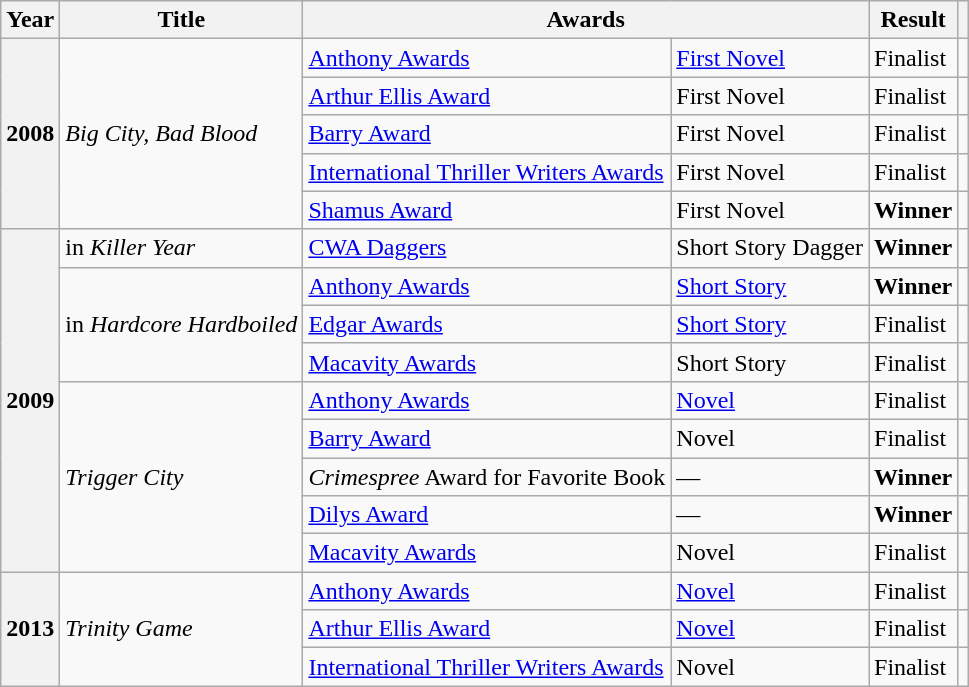<table class="wikitable sortable">
<tr>
<th>Year</th>
<th>Title</th>
<th colspan="2">Awards</th>
<th>Result</th>
<th></th>
</tr>
<tr>
<th rowspan="5">2008</th>
<td rowspan="5"><em>Big City, Bad Blood</em></td>
<td><a href='#'>Anthony Awards</a></td>
<td><a href='#'>First Novel</a></td>
<td>Finalist</td>
<td></td>
</tr>
<tr>
<td><a href='#'>Arthur Ellis Award</a></td>
<td>First Novel</td>
<td>Finalist</td>
<td></td>
</tr>
<tr>
<td><a href='#'>Barry Award</a></td>
<td>First Novel</td>
<td>Finalist</td>
<td></td>
</tr>
<tr>
<td><a href='#'>International Thriller Writers Awards</a></td>
<td>First Novel</td>
<td>Finalist</td>
<td></td>
</tr>
<tr>
<td><a href='#'>Shamus Award</a></td>
<td>First Novel</td>
<td><strong>Winner</strong></td>
<td></td>
</tr>
<tr>
<th rowspan="9">2009</th>
<td> in <em>Killer Year</em></td>
<td><a href='#'>CWA Daggers</a></td>
<td>Short Story Dagger</td>
<td><strong>Winner</strong></td>
<td></td>
</tr>
<tr>
<td rowspan="3"> in <em>Hardcore Hardboiled</em></td>
<td><a href='#'>Anthony Awards</a></td>
<td><a href='#'>Short Story</a></td>
<td><strong>Winner</strong></td>
<td></td>
</tr>
<tr>
<td><a href='#'>Edgar Awards</a></td>
<td><a href='#'>Short Story</a></td>
<td>Finalist</td>
<td></td>
</tr>
<tr>
<td><a href='#'>Macavity Awards</a></td>
<td>Short Story</td>
<td>Finalist</td>
<td></td>
</tr>
<tr>
<td rowspan="5"><em>Trigger City</em></td>
<td><a href='#'>Anthony Awards</a></td>
<td><a href='#'>Novel</a></td>
<td>Finalist</td>
<td></td>
</tr>
<tr>
<td><a href='#'>Barry Award</a></td>
<td>Novel</td>
<td>Finalist</td>
<td></td>
</tr>
<tr>
<td><em>Crimespree</em> Award for Favorite Book</td>
<td>—</td>
<td><strong>Winner</strong></td>
<td></td>
</tr>
<tr>
<td><a href='#'>Dilys Award</a></td>
<td>—</td>
<td><strong>Winner</strong></td>
<td></td>
</tr>
<tr>
<td><a href='#'>Macavity Awards</a></td>
<td>Novel</td>
<td>Finalist</td>
<td></td>
</tr>
<tr>
<th rowspan="3">2013</th>
<td rowspan="3"><em>Trinity Game</em></td>
<td><a href='#'>Anthony Awards</a></td>
<td><a href='#'>Novel</a></td>
<td>Finalist</td>
<td></td>
</tr>
<tr>
<td><a href='#'>Arthur Ellis Award</a></td>
<td><a href='#'>Novel</a></td>
<td>Finalist</td>
<td></td>
</tr>
<tr>
<td><a href='#'>International Thriller Writers Awards</a></td>
<td>Novel</td>
<td>Finalist</td>
<td></td>
</tr>
</table>
